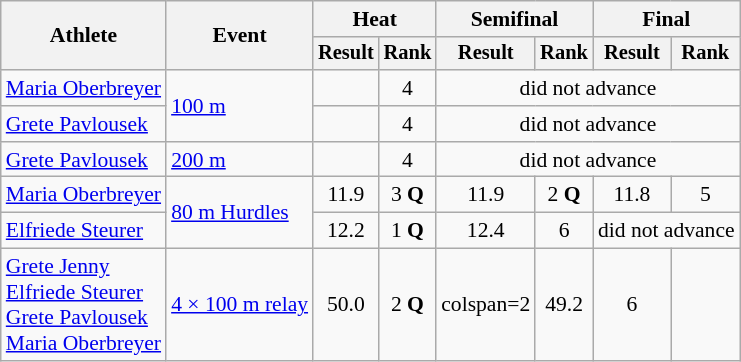<table class="wikitable" style="font-size:90%">
<tr>
<th rowspan=2>Athlete</th>
<th rowspan=2>Event</th>
<th colspan=2>Heat</th>
<th colspan=2>Semifinal</th>
<th colspan=2>Final</th>
</tr>
<tr style="font-size:95%">
<th>Result</th>
<th>Rank</th>
<th>Result</th>
<th>Rank</th>
<th>Result</th>
<th>Rank</th>
</tr>
<tr align=center>
<td align=left><a href='#'>Maria Oberbreyer</a></td>
<td align=left rowspan=2><a href='#'>100 m</a></td>
<td></td>
<td>4</td>
<td colspan=4>did not advance</td>
</tr>
<tr align=center>
<td align=left><a href='#'>Grete Pavlousek</a></td>
<td></td>
<td>4</td>
<td colspan=4>did not advance</td>
</tr>
<tr align=center>
<td align=left><a href='#'>Grete Pavlousek</a></td>
<td align=left><a href='#'>200 m</a></td>
<td></td>
<td>4</td>
<td colspan=4>did not advance</td>
</tr>
<tr align=center>
<td align=left><a href='#'>Maria Oberbreyer</a></td>
<td align=left rowspan=2><a href='#'>80 m Hurdles</a></td>
<td>11.9</td>
<td>3 <strong>Q</strong></td>
<td>11.9</td>
<td>2 <strong>Q</strong></td>
<td>11.8</td>
<td>5</td>
</tr>
<tr align=center>
<td align=left><a href='#'>Elfriede Steurer</a></td>
<td>12.2</td>
<td>1 <strong>Q</strong></td>
<td>12.4</td>
<td>6</td>
<td colspan=2>did not advance</td>
</tr>
<tr align=center>
<td align=left><a href='#'>Grete Jenny</a><br><a href='#'>Elfriede Steurer</a><br><a href='#'>Grete Pavlousek</a><br><a href='#'>Maria Oberbreyer</a></td>
<td align=left><a href='#'>4 × 100 m relay</a></td>
<td>50.0</td>
<td>2 <strong>Q</strong></td>
<td>colspan=2 </td>
<td>49.2</td>
<td>6</td>
</tr>
</table>
